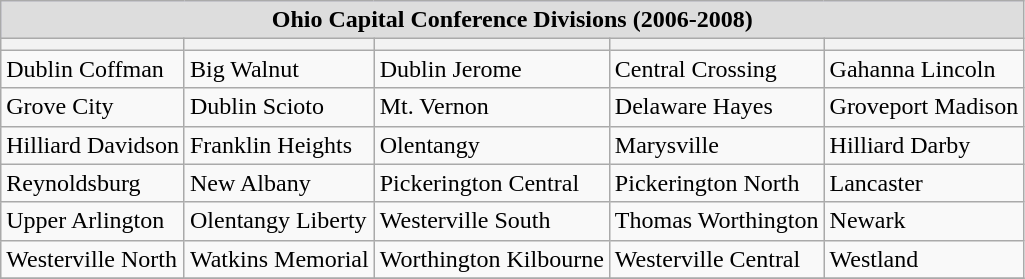<table class="wikitable">
<tr style="background:#ccf;">
<th colspan="5" style="background:#ddd;">Ohio Capital Conference Divisions (2006-2008)</th>
</tr>
<tr>
<th></th>
<th></th>
<th></th>
<th></th>
<th></th>
</tr>
<tr>
<td>Dublin Coffman</td>
<td>Big Walnut</td>
<td>Dublin Jerome</td>
<td>Central Crossing</td>
<td>Gahanna Lincoln</td>
</tr>
<tr>
<td>Grove City</td>
<td>Dublin Scioto</td>
<td>Mt. Vernon</td>
<td>Delaware Hayes</td>
<td>Groveport Madison</td>
</tr>
<tr>
<td>Hilliard Davidson</td>
<td>Franklin Heights</td>
<td>Olentangy</td>
<td>Marysville</td>
<td>Hilliard Darby</td>
</tr>
<tr>
<td>Reynoldsburg</td>
<td>New Albany</td>
<td>Pickerington Central</td>
<td>Pickerington North</td>
<td>Lancaster</td>
</tr>
<tr>
<td>Upper Arlington</td>
<td>Olentangy Liberty</td>
<td>Westerville South</td>
<td>Thomas Worthington</td>
<td>Newark</td>
</tr>
<tr>
<td>Westerville North</td>
<td>Watkins Memorial</td>
<td>Worthington Kilbourne</td>
<td>Westerville Central</td>
<td>Westland</td>
</tr>
<tr>
</tr>
</table>
